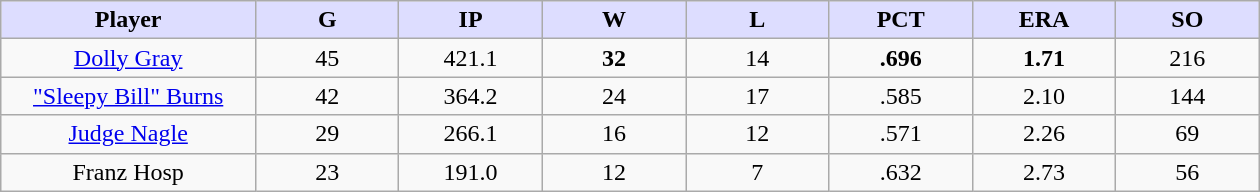<table class="wikitable sortable">
<tr>
<th style="background:#ddf; width:16%;">Player</th>
<th style="background:#ddf; width:9%;">G</th>
<th style="background:#ddf; width:9%;">IP</th>
<th style="background:#ddf; width:9%;">W</th>
<th style="background:#ddf; width:9%;">L</th>
<th style="background:#ddf; width:9%;">PCT</th>
<th style="background:#ddf; width:9%;">ERA</th>
<th style="background:#ddf; width:9%;">SO</th>
</tr>
<tr style="text-align:center;">
<td><a href='#'>Dolly Gray</a></td>
<td>45</td>
<td>421.1</td>
<td><strong>32</strong></td>
<td>14</td>
<td><strong>.696</strong></td>
<td><strong>1.71</strong></td>
<td>216</td>
</tr>
<tr style="text-align:center;">
<td><a href='#'>"Sleepy Bill" Burns</a></td>
<td>42</td>
<td>364.2</td>
<td>24</td>
<td>17</td>
<td>.585</td>
<td>2.10</td>
<td>144</td>
</tr>
<tr style="text-align:center;">
<td><a href='#'>Judge Nagle</a></td>
<td>29</td>
<td>266.1</td>
<td>16</td>
<td>12</td>
<td>.571</td>
<td>2.26</td>
<td>69</td>
</tr>
<tr style="text-align:center;">
<td>Franz Hosp</td>
<td>23</td>
<td>191.0</td>
<td>12</td>
<td>7</td>
<td>.632</td>
<td>2.73</td>
<td>56</td>
</tr>
</table>
